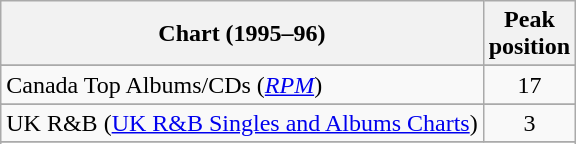<table class="wikitable sortable">
<tr>
<th>Chart (1995–96)</th>
<th>Peak<br>position</th>
</tr>
<tr>
</tr>
<tr>
</tr>
<tr>
</tr>
<tr>
</tr>
<tr>
<td>Canada Top Albums/CDs (<em><a href='#'>RPM</a></em>)</td>
<td align="center">17</td>
</tr>
<tr>
</tr>
<tr>
</tr>
<tr>
</tr>
<tr>
</tr>
<tr>
</tr>
<tr>
</tr>
<tr>
</tr>
<tr>
</tr>
<tr>
<td align="left">UK R&B (<a href='#'>UK R&B Singles and Albums Charts</a>)</td>
<td align="center">3</td>
</tr>
<tr>
</tr>
<tr>
</tr>
<tr>
</tr>
<tr>
</tr>
</table>
